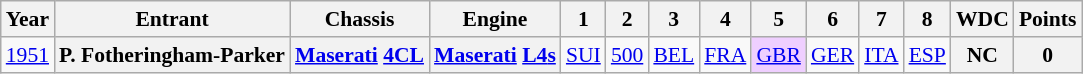<table class="wikitable" style="text-align:center; font-size:90%">
<tr>
<th>Year</th>
<th>Entrant</th>
<th>Chassis</th>
<th>Engine</th>
<th>1</th>
<th>2</th>
<th>3</th>
<th>4</th>
<th>5</th>
<th>6</th>
<th>7</th>
<th>8</th>
<th>WDC</th>
<th>Points</th>
</tr>
<tr>
<td><a href='#'>1951</a></td>
<th>P. Fotheringham-Parker</th>
<th><a href='#'>Maserati</a> <a href='#'>4CL</a></th>
<th><a href='#'>Maserati</a> <a href='#'>L4</a><a href='#'>s</a></th>
<td><a href='#'>SUI</a></td>
<td><a href='#'>500</a></td>
<td><a href='#'>BEL</a></td>
<td><a href='#'>FRA</a></td>
<td style="background:#EFCFFF;"><a href='#'>GBR</a><br></td>
<td><a href='#'>GER</a></td>
<td><a href='#'>ITA</a></td>
<td><a href='#'>ESP</a></td>
<th>NC</th>
<th>0</th>
</tr>
</table>
